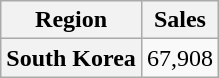<table class="wikitable plainrowheaders">
<tr>
<th>Region</th>
<th>Sales</th>
</tr>
<tr>
<th scope="row">South Korea</th>
<td>67,908 </td>
</tr>
</table>
